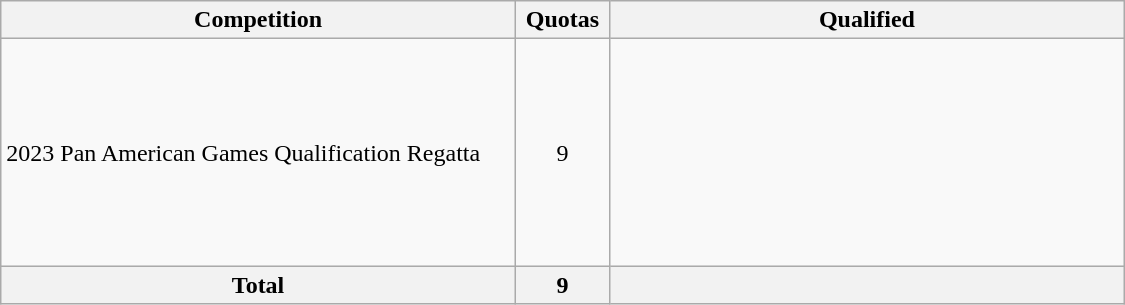<table class = "wikitable" width=750>
<tr>
<th width=300>Competition</th>
<th width=8≠0>Quotas</th>
<th width=300>Qualified</th>
</tr>
<tr>
<td>2023 Pan American Games Qualification Regatta</td>
<td align="center">9</td>
<td><br><br><br><br><br><br><br><br></td>
</tr>
<tr>
<th>Total</th>
<th>9</th>
<th></th>
</tr>
</table>
